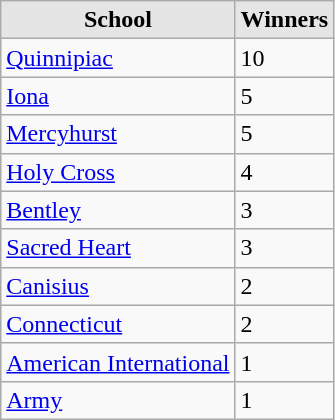<table class="wikitable">
<tr>
<th style="background:#e5e5e5;">School</th>
<th style="background:#e5e5e5;">Winners</th>
</tr>
<tr>
<td><a href='#'>Quinnipiac</a></td>
<td>10</td>
</tr>
<tr>
<td><a href='#'>Iona</a></td>
<td>5</td>
</tr>
<tr>
<td><a href='#'>Mercyhurst</a></td>
<td>5</td>
</tr>
<tr>
<td><a href='#'>Holy Cross</a></td>
<td>4</td>
</tr>
<tr>
<td><a href='#'>Bentley</a></td>
<td>3</td>
</tr>
<tr>
<td><a href='#'>Sacred Heart</a></td>
<td>3</td>
</tr>
<tr>
<td><a href='#'>Canisius</a></td>
<td>2</td>
</tr>
<tr>
<td><a href='#'>Connecticut</a></td>
<td>2</td>
</tr>
<tr>
<td><a href='#'>American International</a></td>
<td>1</td>
</tr>
<tr>
<td><a href='#'>Army</a></td>
<td>1</td>
</tr>
</table>
